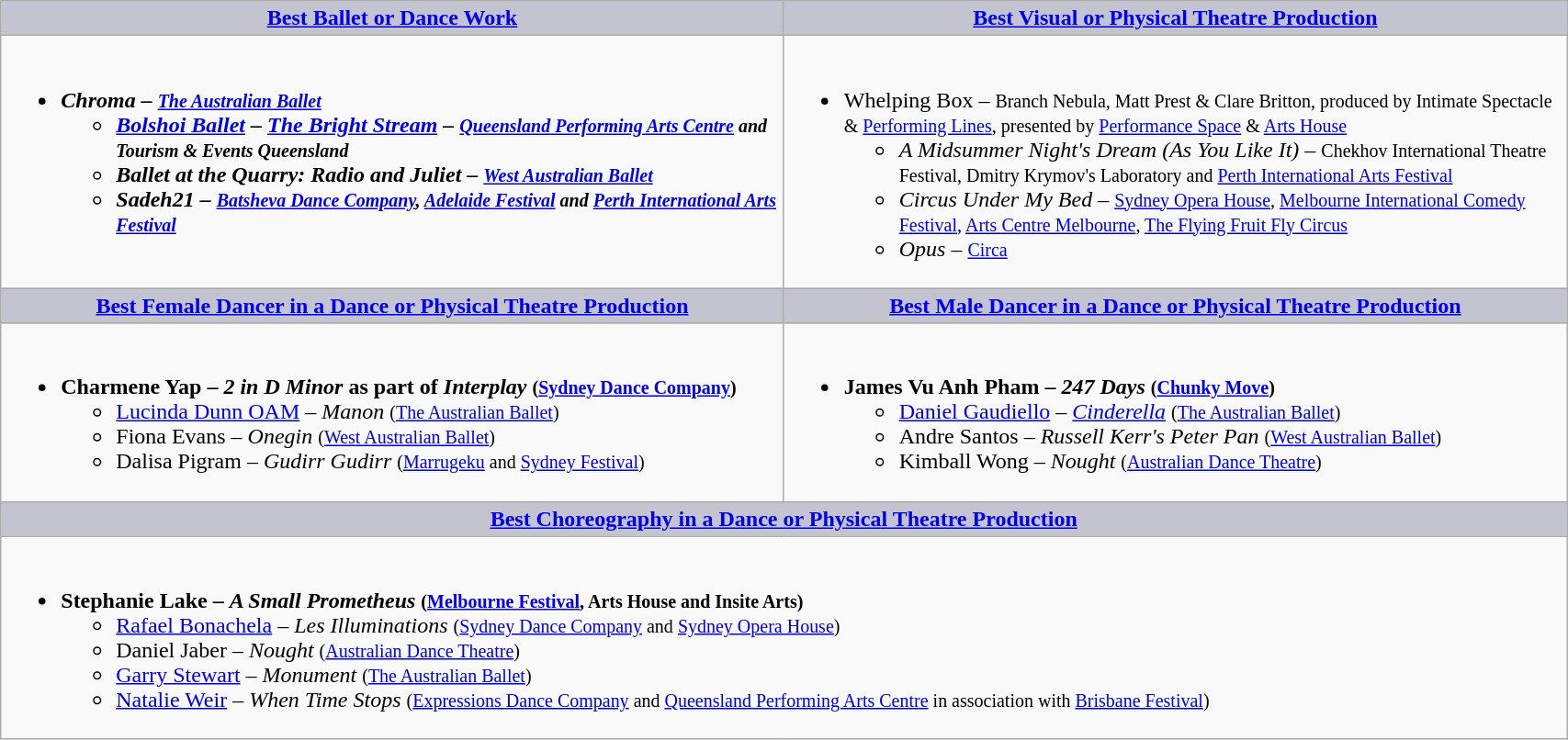<table class=wikitable width="90%" border="1" cellpadding="5" cellspacing="0" align="centre">
<tr>
<th style="background:#C4C3D0;width:50%"><a href='#'>Best Ballet or Dance Work</a></th>
<th style="background:#C4C3D0;width:50%"><a href='#'>Best Visual or Physical Theatre Production</a></th>
</tr>
<tr>
<td valign="top"><br><ul><li><strong><em>Chroma<em> – <small><a href='#'>The Australian Ballet</a></small><strong><ul><li></em><a href='#'>Bolshoi Ballet</a> – <a href='#'>The Bright Stream</a><em> – <small><a href='#'>Queensland Performing Arts Centre</a> and Tourism & Events Queensland</small></li><li></em>Ballet at the Quarry: Radio and Juliet<em>  – <small><a href='#'>West Australian Ballet</a></small></li><li></em>Sadeh21<em>  – <small><a href='#'>Batsheva Dance Company</a>, <a href='#'>Adelaide Festival</a> and <a href='#'>Perth International Arts Festival</a></small></li></ul></li></ul></td>
<td valign="top"><br><ul><li></em></strong>Whelping Box</em> – <small>Branch Nebula, Matt Prest & Clare Britton, produced by Intimate Spectacle & <a href='#'>Performing Lines</a>, presented by <a href='#'>Performance Space</a> & <a href='#'>Arts House</a></small></strong><ul><li><em>A Midsummer Night's Dream (As You Like It)</em> – <small>Chekhov International Theatre Festival, Dmitry Krymov's Laboratory and <a href='#'>Perth International Arts Festival</a></small></li><li><em>Circus Under My Bed</em> – <small><a href='#'>Sydney Opera House</a>, <a href='#'>Melbourne International Comedy Festival</a>, <a href='#'>Arts Centre Melbourne</a>, <a href='#'>The Flying Fruit Fly Circus</a></small></li><li><em>Opus</em> – <small><a href='#'>Circa</a></small></li></ul></li></ul></td>
</tr>
<tr>
<th style="background:#C4C3D0;width:50%"><a href='#'>Best Female Dancer in a Dance or Physical Theatre Production</a></th>
<th style="background:#C4C3D0;width:50%"><a href='#'>Best Male Dancer in a Dance or Physical Theatre Production</a></th>
</tr>
<tr>
<td valign="top"><br><ul><li><strong>Charmene Yap – <em>2 in D Minor</em> as part of <em>Interplay</em> <small>(<a href='#'>Sydney Dance Company</a>)</small></strong><ul><li><a href='#'>Lucinda Dunn OAM</a> – <em>Manon</em> <small>(<a href='#'>The Australian Ballet</a>)</small></li><li>Fiona Evans – <em>Onegin</em> <small>(<a href='#'>West Australian Ballet</a>)</small></li><li>Dalisa Pigram – <em>Gudirr Gudirr</em> <small>(<a href='#'>Marrugeku</a> and <a href='#'>Sydney Festival</a>)</small></li></ul></li></ul></td>
<td valign="top"><br><ul><li><strong>James Vu Anh Pham – <em>247 Days</em> <small>(<a href='#'>Chunky Move</a>)</small></strong><ul><li><a href='#'>Daniel Gaudiello</a> – <em><a href='#'>Cinderella</a></em> <small>(<a href='#'>The Australian Ballet</a>)</small></li><li>Andre Santos – <em>Russell Kerr's Peter Pan</em> <small>(<a href='#'>West Australian Ballet</a>)</small></li><li>Kimball Wong – <em>Nought</em> <small>(<a href='#'>Australian Dance Theatre</a>)</small></li></ul></li></ul></td>
</tr>
<tr>
<th colspan="2" style="background:#C4C3D0;"><a href='#'>Best Choreography in a Dance or Physical Theatre Production</a></th>
</tr>
<tr>
<td colspan=2 valign="top"><br><ul><li><strong>Stephanie Lake – <em>A Small Prometheus</em> <small>(<a href='#'>Melbourne Festival</a>, Arts House and Insite Arts)</small></strong><ul><li><a href='#'>Rafael Bonachela</a> – <em>Les Illuminations</em> <small>(<a href='#'>Sydney Dance Company</a> and <a href='#'>Sydney Opera House</a>)</small></li><li>Daniel Jaber – <em>Nought</em> <small>(<a href='#'>Australian Dance Theatre</a>)</small></li><li><a href='#'>Garry Stewart</a> – <em>Monument</em> <small>(<a href='#'>The Australian Ballet</a>)</small></li><li><a href='#'>Natalie Weir</a> – <em>When Time Stops</em> <small>(<a href='#'>Expressions Dance Company</a> and <a href='#'>Queensland Performing Arts Centre</a> in association with <a href='#'>Brisbane Festival</a>)</small></li></ul></li></ul></td>
</tr>
</table>
